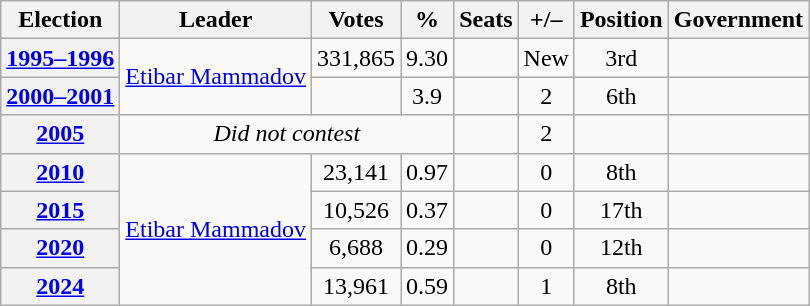<table class=wikitable style=text-align:center>
<tr>
<th>Election</th>
<th>Leader</th>
<th>Votes</th>
<th>%</th>
<th>Seats</th>
<th>+/–</th>
<th>Position</th>
<th>Government</th>
</tr>
<tr>
<th><a href='#'>1995–1996</a></th>
<td rowspan=2><a href='#'>Etibar Mammadov</a></td>
<td>331,865</td>
<td>9.30</td>
<td></td>
<td>New</td>
<td> 3rd</td>
<td></td>
</tr>
<tr>
<th><a href='#'>2000–2001</a></th>
<td></td>
<td>3.9</td>
<td></td>
<td> 2</td>
<td> 6th</td>
<td></td>
</tr>
<tr>
<th><a href='#'>2005</a></th>
<td colspan=3><em>Did not contest</em></td>
<td></td>
<td> 2</td>
<td></td>
<td></td>
</tr>
<tr>
<th><a href='#'>2010</a></th>
<td rowspan=4><a href='#'>Etibar Mammadov</a></td>
<td>23,141</td>
<td>0.97</td>
<td></td>
<td> 0</td>
<td> 8th</td>
<td></td>
</tr>
<tr>
<th><a href='#'>2015</a></th>
<td>10,526</td>
<td>0.37</td>
<td></td>
<td> 0</td>
<td> 17th</td>
<td></td>
</tr>
<tr>
<th><a href='#'>2020</a></th>
<td>6,688</td>
<td>0.29</td>
<td></td>
<td> 0</td>
<td> 12th</td>
<td></td>
</tr>
<tr>
<th><a href='#'>2024</a></th>
<td>13,961</td>
<td>0.59</td>
<td></td>
<td> 1</td>
<td> 8th</td>
<td></td>
</tr>
</table>
